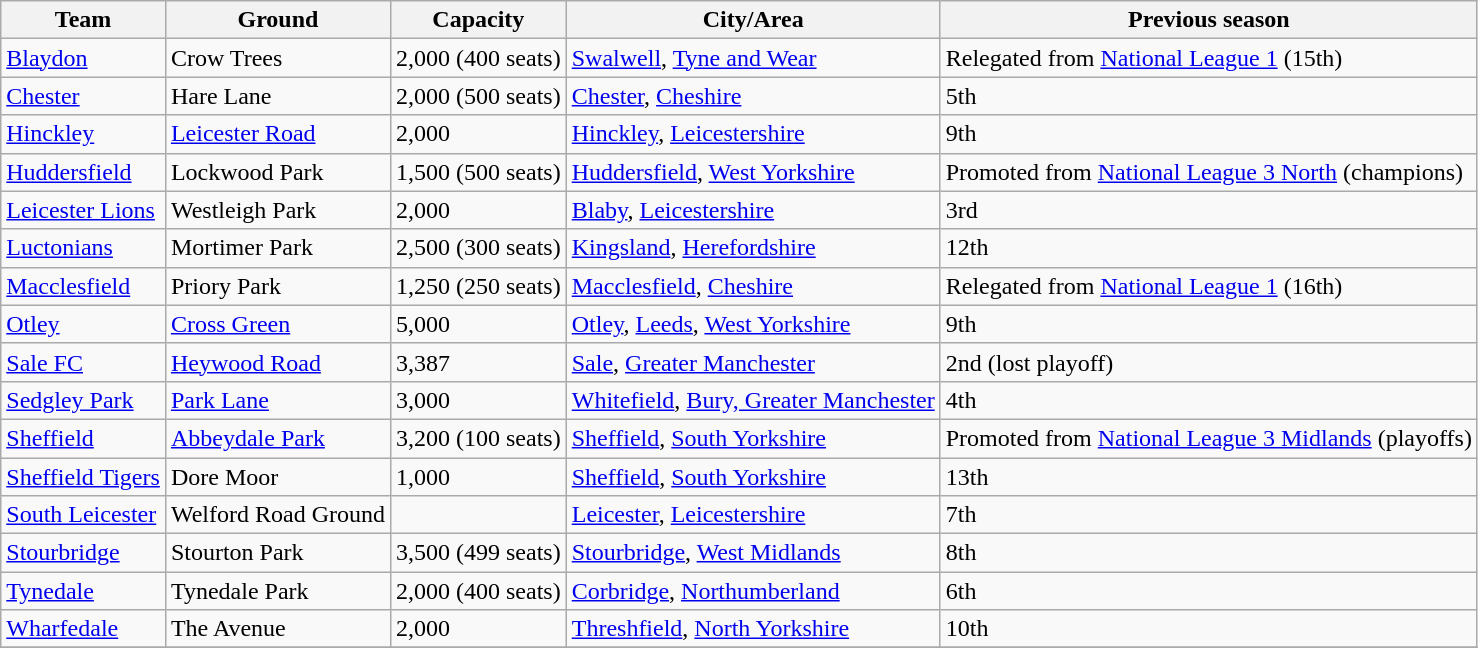<table class="wikitable sortable">
<tr>
<th>Team</th>
<th>Ground</th>
<th>Capacity</th>
<th>City/Area</th>
<th>Previous season</th>
</tr>
<tr>
<td><a href='#'>Blaydon</a></td>
<td>Crow Trees</td>
<td>2,000 (400 seats)</td>
<td><a href='#'>Swalwell</a>, <a href='#'>Tyne and Wear</a></td>
<td>Relegated from <a href='#'>National League 1</a> (15th)</td>
</tr>
<tr>
<td><a href='#'>Chester</a></td>
<td>Hare Lane</td>
<td>2,000 (500 seats)</td>
<td><a href='#'>Chester</a>, <a href='#'>Cheshire</a></td>
<td>5th</td>
</tr>
<tr>
<td><a href='#'>Hinckley</a></td>
<td><a href='#'>Leicester Road</a></td>
<td>2,000</td>
<td><a href='#'>Hinckley</a>, <a href='#'>Leicestershire</a></td>
<td>9th</td>
</tr>
<tr>
<td><a href='#'>Huddersfield</a></td>
<td>Lockwood Park</td>
<td>1,500 (500 seats)</td>
<td><a href='#'>Huddersfield</a>, <a href='#'>West Yorkshire</a></td>
<td>Promoted from <a href='#'>National League 3 North</a> (champions)</td>
</tr>
<tr>
<td><a href='#'>Leicester Lions</a></td>
<td>Westleigh Park</td>
<td>2,000</td>
<td><a href='#'>Blaby</a>, <a href='#'>Leicestershire</a></td>
<td>3rd</td>
</tr>
<tr>
<td><a href='#'>Luctonians</a></td>
<td>Mortimer Park</td>
<td>2,500 (300 seats)</td>
<td><a href='#'>Kingsland</a>, <a href='#'>Herefordshire</a></td>
<td>12th</td>
</tr>
<tr>
<td><a href='#'>Macclesfield</a></td>
<td>Priory Park</td>
<td>1,250 (250 seats)</td>
<td><a href='#'>Macclesfield</a>, <a href='#'>Cheshire</a></td>
<td>Relegated from <a href='#'>National League 1</a> (16th)</td>
</tr>
<tr>
<td><a href='#'>Otley</a></td>
<td><a href='#'>Cross Green</a></td>
<td>5,000</td>
<td><a href='#'>Otley</a>, <a href='#'>Leeds</a>, <a href='#'>West Yorkshire</a></td>
<td>9th</td>
</tr>
<tr>
<td><a href='#'>Sale FC</a></td>
<td><a href='#'>Heywood Road</a></td>
<td>3,387</td>
<td><a href='#'>Sale</a>, <a href='#'>Greater Manchester</a></td>
<td>2nd (lost playoff)</td>
</tr>
<tr>
<td><a href='#'>Sedgley Park</a></td>
<td><a href='#'>Park Lane</a></td>
<td>3,000</td>
<td><a href='#'>Whitefield</a>, <a href='#'>Bury, Greater Manchester</a></td>
<td>4th</td>
</tr>
<tr>
<td><a href='#'>Sheffield</a></td>
<td><a href='#'>Abbeydale Park</a></td>
<td>3,200 (100 seats)</td>
<td><a href='#'>Sheffield</a>, <a href='#'>South Yorkshire</a></td>
<td>Promoted from <a href='#'>National League 3 Midlands</a> (playoffs)</td>
</tr>
<tr>
<td><a href='#'>Sheffield Tigers</a></td>
<td>Dore Moor</td>
<td>1,000</td>
<td><a href='#'>Sheffield</a>, <a href='#'>South Yorkshire</a></td>
<td>13th</td>
</tr>
<tr>
<td><a href='#'>South Leicester</a></td>
<td>Welford Road Ground</td>
<td></td>
<td><a href='#'>Leicester</a>, <a href='#'>Leicestershire</a></td>
<td>7th</td>
</tr>
<tr>
<td><a href='#'>Stourbridge</a></td>
<td>Stourton Park</td>
<td>3,500 (499 seats)</td>
<td><a href='#'>Stourbridge</a>, <a href='#'>West Midlands</a></td>
<td>8th</td>
</tr>
<tr>
<td><a href='#'>Tynedale</a></td>
<td>Tynedale Park</td>
<td>2,000 (400 seats)</td>
<td><a href='#'>Corbridge</a>, <a href='#'>Northumberland</a></td>
<td>6th</td>
</tr>
<tr>
<td><a href='#'>Wharfedale</a></td>
<td>The Avenue</td>
<td>2,000</td>
<td><a href='#'>Threshfield</a>, <a href='#'>North Yorkshire</a></td>
<td>10th</td>
</tr>
<tr>
</tr>
</table>
